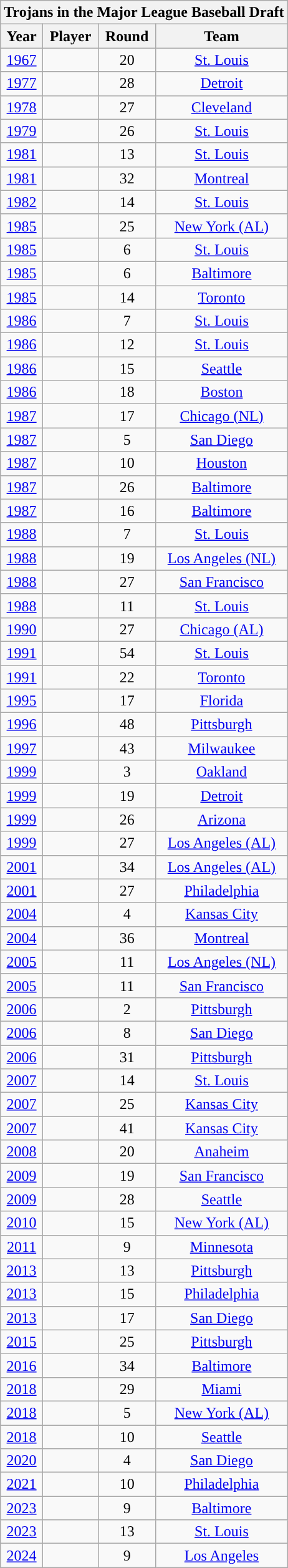<table class="wikitable sortable collapsible collapsed" style="text-align:center">
<tr>
<th colspan=4>Trojans in the Major League Baseball Draft</th>
</tr>
<tr>
<th>Year</th>
<th>Player</th>
<th>Round</th>
<th>Team</th>
</tr>
<tr>
<td><a href='#'>1967</a></td>
<td></td>
<td>20</td>
<td><a href='#'>St. Louis</a></td>
</tr>
<tr>
<td><a href='#'>1977</a></td>
<td></td>
<td>28</td>
<td><a href='#'>Detroit</a></td>
</tr>
<tr>
<td><a href='#'>1978</a></td>
<td></td>
<td>27</td>
<td><a href='#'>Cleveland</a></td>
</tr>
<tr>
<td><a href='#'>1979</a></td>
<td></td>
<td>26</td>
<td><a href='#'>St. Louis</a></td>
</tr>
<tr>
<td><a href='#'>1981</a></td>
<td></td>
<td>13</td>
<td><a href='#'>St. Louis</a></td>
</tr>
<tr>
<td><a href='#'>1981</a></td>
<td></td>
<td>32</td>
<td><a href='#'>Montreal</a></td>
</tr>
<tr>
<td><a href='#'>1982</a></td>
<td></td>
<td>14</td>
<td><a href='#'>St. Louis</a></td>
</tr>
<tr>
<td><a href='#'>1985</a></td>
<td></td>
<td>25</td>
<td><a href='#'>New York (AL)</a></td>
</tr>
<tr>
<td><a href='#'>1985</a></td>
<td></td>
<td>6</td>
<td><a href='#'>St. Louis</a></td>
</tr>
<tr>
<td><a href='#'>1985</a></td>
<td></td>
<td>6</td>
<td><a href='#'>Baltimore</a></td>
</tr>
<tr>
<td><a href='#'>1985</a></td>
<td></td>
<td>14</td>
<td><a href='#'>Toronto</a></td>
</tr>
<tr>
<td><a href='#'>1986</a></td>
<td></td>
<td>7</td>
<td><a href='#'>St. Louis</a></td>
</tr>
<tr>
<td><a href='#'>1986</a></td>
<td></td>
<td>12</td>
<td><a href='#'>St. Louis</a></td>
</tr>
<tr>
<td><a href='#'>1986</a></td>
<td></td>
<td>15</td>
<td><a href='#'>Seattle</a></td>
</tr>
<tr>
<td><a href='#'>1986</a></td>
<td></td>
<td>18</td>
<td><a href='#'>Boston</a></td>
</tr>
<tr>
<td><a href='#'>1987</a></td>
<td></td>
<td>17</td>
<td><a href='#'>Chicago (NL)</a></td>
</tr>
<tr>
<td><a href='#'>1987</a></td>
<td></td>
<td>5</td>
<td><a href='#'>San Diego</a></td>
</tr>
<tr>
<td><a href='#'>1987</a></td>
<td></td>
<td>10</td>
<td><a href='#'>Houston</a></td>
</tr>
<tr>
<td><a href='#'>1987</a></td>
<td></td>
<td>26</td>
<td><a href='#'>Baltimore</a></td>
</tr>
<tr>
<td><a href='#'>1987</a></td>
<td></td>
<td>16</td>
<td><a href='#'>Baltimore</a></td>
</tr>
<tr>
<td><a href='#'>1988</a></td>
<td></td>
<td>7</td>
<td><a href='#'>St. Louis</a></td>
</tr>
<tr>
<td><a href='#'>1988</a></td>
<td></td>
<td>19</td>
<td><a href='#'>Los Angeles (NL)</a></td>
</tr>
<tr>
<td><a href='#'>1988</a></td>
<td></td>
<td>27</td>
<td><a href='#'>San Francisco</a></td>
</tr>
<tr>
<td><a href='#'>1988</a></td>
<td></td>
<td>11</td>
<td><a href='#'>St. Louis</a></td>
</tr>
<tr>
<td><a href='#'>1990</a></td>
<td></td>
<td>27</td>
<td><a href='#'>Chicago (AL)</a></td>
</tr>
<tr>
<td><a href='#'>1991</a></td>
<td></td>
<td>54</td>
<td><a href='#'>St. Louis</a></td>
</tr>
<tr>
<td><a href='#'>1991</a></td>
<td></td>
<td>22</td>
<td><a href='#'>Toronto</a></td>
</tr>
<tr>
<td><a href='#'>1995</a></td>
<td></td>
<td>17</td>
<td><a href='#'>Florida</a></td>
</tr>
<tr>
<td><a href='#'>1996</a></td>
<td></td>
<td>48</td>
<td><a href='#'>Pittsburgh</a></td>
</tr>
<tr>
<td><a href='#'>1997</a></td>
<td></td>
<td>43</td>
<td><a href='#'>Milwaukee</a></td>
</tr>
<tr>
<td><a href='#'>1999</a></td>
<td></td>
<td>3</td>
<td><a href='#'>Oakland</a></td>
</tr>
<tr>
<td><a href='#'>1999</a></td>
<td></td>
<td>19</td>
<td><a href='#'>Detroit</a></td>
</tr>
<tr>
<td><a href='#'>1999</a></td>
<td></td>
<td>26</td>
<td><a href='#'>Arizona</a></td>
</tr>
<tr>
<td><a href='#'>1999</a></td>
<td></td>
<td>27</td>
<td><a href='#'>Los Angeles (AL)</a></td>
</tr>
<tr>
<td><a href='#'>2001</a></td>
<td></td>
<td>34</td>
<td><a href='#'>Los Angeles (AL)</a></td>
</tr>
<tr>
<td><a href='#'>2001</a></td>
<td></td>
<td>27</td>
<td><a href='#'>Philadelphia</a></td>
</tr>
<tr>
<td><a href='#'>2004</a></td>
<td></td>
<td>4</td>
<td><a href='#'>Kansas City</a></td>
</tr>
<tr>
<td><a href='#'>2004</a></td>
<td></td>
<td>36</td>
<td><a href='#'>Montreal</a></td>
</tr>
<tr>
<td><a href='#'>2005</a></td>
<td></td>
<td>11</td>
<td><a href='#'>Los Angeles (NL)</a></td>
</tr>
<tr>
<td><a href='#'>2005</a></td>
<td></td>
<td>11</td>
<td><a href='#'>San Francisco</a></td>
</tr>
<tr>
<td><a href='#'>2006</a></td>
<td></td>
<td>2</td>
<td><a href='#'>Pittsburgh</a></td>
</tr>
<tr>
<td><a href='#'>2006</a></td>
<td></td>
<td>8</td>
<td><a href='#'>San Diego</a></td>
</tr>
<tr>
<td><a href='#'>2006</a></td>
<td></td>
<td>31</td>
<td><a href='#'>Pittsburgh</a></td>
</tr>
<tr>
<td><a href='#'>2007</a></td>
<td></td>
<td>14</td>
<td><a href='#'>St. Louis</a></td>
</tr>
<tr>
<td><a href='#'>2007</a></td>
<td></td>
<td>25</td>
<td><a href='#'>Kansas City</a></td>
</tr>
<tr>
<td><a href='#'>2007</a></td>
<td></td>
<td>41</td>
<td><a href='#'>Kansas City</a></td>
</tr>
<tr>
<td><a href='#'>2008</a></td>
<td></td>
<td>20</td>
<td><a href='#'>Anaheim</a></td>
</tr>
<tr>
<td><a href='#'>2009</a></td>
<td></td>
<td>19</td>
<td><a href='#'>San Francisco</a></td>
</tr>
<tr>
<td><a href='#'>2009</a></td>
<td></td>
<td>28</td>
<td><a href='#'>Seattle</a></td>
</tr>
<tr>
<td><a href='#'>2010</a></td>
<td></td>
<td>15</td>
<td><a href='#'>New York (AL)</a></td>
</tr>
<tr>
<td><a href='#'>2011</a></td>
<td></td>
<td>9</td>
<td><a href='#'>Minnesota</a></td>
</tr>
<tr>
<td><a href='#'>2013</a></td>
<td></td>
<td>13</td>
<td><a href='#'>Pittsburgh</a></td>
</tr>
<tr>
<td><a href='#'>2013</a></td>
<td></td>
<td>15</td>
<td><a href='#'>Philadelphia</a></td>
</tr>
<tr>
<td><a href='#'>2013</a></td>
<td></td>
<td>17</td>
<td><a href='#'>San Diego</a></td>
</tr>
<tr>
<td><a href='#'>2015</a></td>
<td></td>
<td>25</td>
<td><a href='#'>Pittsburgh</a></td>
</tr>
<tr>
<td><a href='#'>2016</a></td>
<td></td>
<td>34</td>
<td><a href='#'>Baltimore</a></td>
</tr>
<tr>
<td><a href='#'>2018</a></td>
<td></td>
<td>29</td>
<td><a href='#'>Miami</a></td>
</tr>
<tr>
<td><a href='#'>2018</a></td>
<td></td>
<td>5</td>
<td><a href='#'>New York (AL)</a></td>
</tr>
<tr>
<td><a href='#'>2018</a></td>
<td></td>
<td>10</td>
<td><a href='#'>Seattle</a></td>
</tr>
<tr>
<td><a href='#'>2020</a></td>
<td></td>
<td>4</td>
<td><a href='#'>San Diego</a></td>
</tr>
<tr>
<td><a href='#'>2021</a></td>
<td></td>
<td>10</td>
<td><a href='#'>Philadelphia</a></td>
</tr>
<tr>
<td><a href='#'>2023</a></td>
<td></td>
<td>9</td>
<td><a href='#'>Baltimore</a></td>
</tr>
<tr>
<td><a href='#'>2023</a></td>
<td></td>
<td>13</td>
<td><a href='#'>St. Louis</a></td>
</tr>
<tr>
<td><a href='#'>2024</a></td>
<td></td>
<td>9</td>
<td><a href='#'>Los Angeles</a></td>
</tr>
</table>
